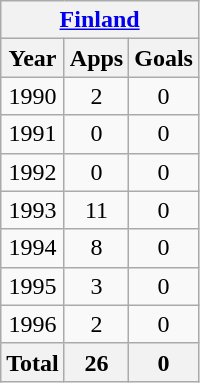<table class=wikitable style=text-align:center>
<tr>
<th colspan=4><a href='#'>Finland</a></th>
</tr>
<tr>
<th>Year</th>
<th>Apps</th>
<th>Goals</th>
</tr>
<tr>
<td>1990</td>
<td>2</td>
<td>0</td>
</tr>
<tr>
<td>1991</td>
<td>0</td>
<td>0</td>
</tr>
<tr>
<td>1992</td>
<td>0</td>
<td>0</td>
</tr>
<tr>
<td>1993</td>
<td>11</td>
<td>0</td>
</tr>
<tr>
<td>1994</td>
<td>8</td>
<td>0</td>
</tr>
<tr>
<td>1995</td>
<td>3</td>
<td>0</td>
</tr>
<tr>
<td>1996</td>
<td>2</td>
<td>0</td>
</tr>
<tr>
<th colspan=1>Total</th>
<th>26</th>
<th>0</th>
</tr>
</table>
